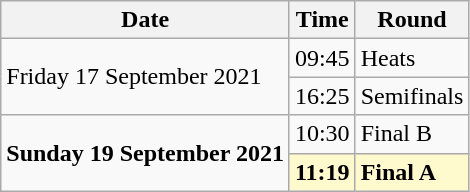<table class="wikitable">
<tr>
<th>Date</th>
<th>Time</th>
<th>Round</th>
</tr>
<tr>
<td rowspan=2>Friday 17 September 2021</td>
<td>09:45</td>
<td>Heats</td>
</tr>
<tr>
<td>16:25</td>
<td>Semifinals</td>
</tr>
<tr>
<td rowspan=2><strong>Sunday 19 September 2021</strong></td>
<td>10:30</td>
<td>Final B</td>
</tr>
<tr>
<td style=background:lemonchiffon><strong>11:19</strong></td>
<td style=background:lemonchiffon><strong>Final A</strong></td>
</tr>
</table>
